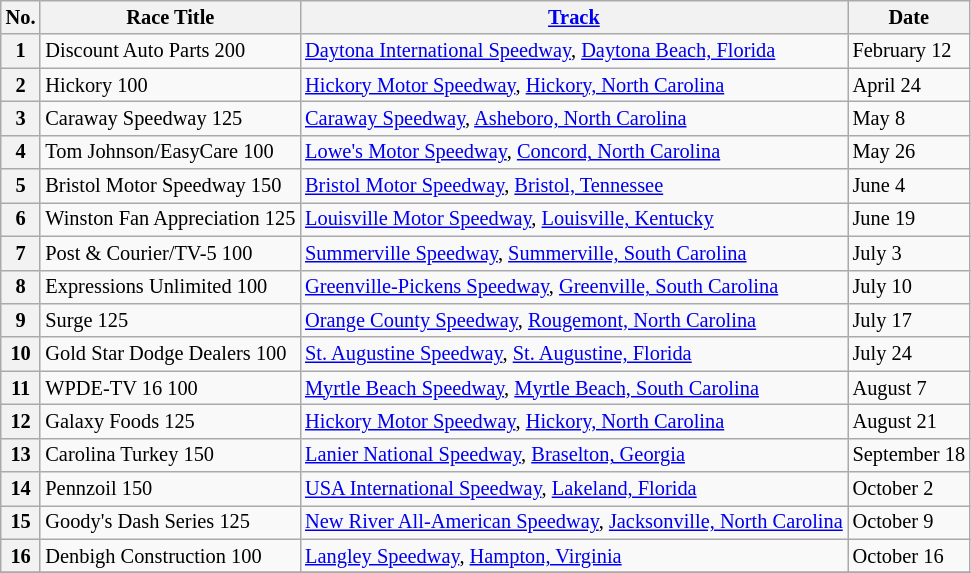<table class="wikitable" style="font-size:85%;">
<tr>
<th>No.</th>
<th>Race Title</th>
<th><a href='#'>Track</a></th>
<th>Date</th>
</tr>
<tr>
<th>1</th>
<td>Discount Auto Parts 200</td>
<td><a href='#'>Daytona International Speedway</a>, <a href='#'>Daytona Beach, Florida</a></td>
<td>February 12</td>
</tr>
<tr>
<th>2</th>
<td>Hickory 100</td>
<td><a href='#'>Hickory Motor Speedway</a>, <a href='#'>Hickory, North Carolina</a></td>
<td>April 24</td>
</tr>
<tr>
<th>3</th>
<td>Caraway Speedway 125</td>
<td><a href='#'>Caraway Speedway</a>, <a href='#'>Asheboro, North Carolina</a></td>
<td>May 8</td>
</tr>
<tr>
<th>4</th>
<td>Tom Johnson/EasyCare 100</td>
<td><a href='#'>Lowe's Motor Speedway</a>, <a href='#'>Concord, North Carolina</a></td>
<td>May 26</td>
</tr>
<tr>
<th>5</th>
<td>Bristol Motor Speedway 150</td>
<td><a href='#'>Bristol Motor Speedway</a>, <a href='#'>Bristol, Tennessee</a></td>
<td>June 4</td>
</tr>
<tr>
<th>6</th>
<td>Winston Fan Appreciation 125</td>
<td><a href='#'>Louisville Motor Speedway</a>, <a href='#'>Louisville, Kentucky</a></td>
<td>June 19</td>
</tr>
<tr>
<th>7</th>
<td>Post & Courier/TV-5 100</td>
<td><a href='#'>Summerville Speedway</a>, <a href='#'>Summerville, South Carolina</a></td>
<td>July 3</td>
</tr>
<tr>
<th>8</th>
<td>Expressions Unlimited 100</td>
<td><a href='#'>Greenville-Pickens Speedway</a>, <a href='#'>Greenville, South Carolina</a></td>
<td>July 10</td>
</tr>
<tr>
<th>9</th>
<td>Surge 125</td>
<td><a href='#'>Orange County Speedway</a>, <a href='#'>Rougemont, North Carolina</a></td>
<td>July 17</td>
</tr>
<tr>
<th>10</th>
<td>Gold Star Dodge Dealers 100</td>
<td><a href='#'>St. Augustine Speedway</a>, <a href='#'>St. Augustine, Florida</a></td>
<td>July 24</td>
</tr>
<tr>
<th>11</th>
<td>WPDE-TV 16 100</td>
<td><a href='#'>Myrtle Beach Speedway</a>, <a href='#'>Myrtle Beach, South Carolina</a></td>
<td>August 7</td>
</tr>
<tr>
<th>12</th>
<td>Galaxy Foods 125</td>
<td><a href='#'>Hickory Motor Speedway</a>, <a href='#'>Hickory, North Carolina</a></td>
<td>August 21</td>
</tr>
<tr>
<th>13</th>
<td>Carolina Turkey 150</td>
<td><a href='#'>Lanier National Speedway</a>, <a href='#'>Braselton, Georgia</a></td>
<td>September 18</td>
</tr>
<tr>
<th>14</th>
<td>Pennzoil 150</td>
<td><a href='#'>USA International Speedway</a>, <a href='#'>Lakeland, Florida</a></td>
<td>October 2</td>
</tr>
<tr>
<th>15</th>
<td>Goody's Dash Series 125</td>
<td><a href='#'>New River All-American Speedway</a>, <a href='#'>Jacksonville, North Carolina</a></td>
<td>October 9</td>
</tr>
<tr>
<th>16</th>
<td>Denbigh Construction 100</td>
<td><a href='#'>Langley Speedway</a>, <a href='#'>Hampton, Virginia</a></td>
<td>October 16</td>
</tr>
<tr>
</tr>
</table>
